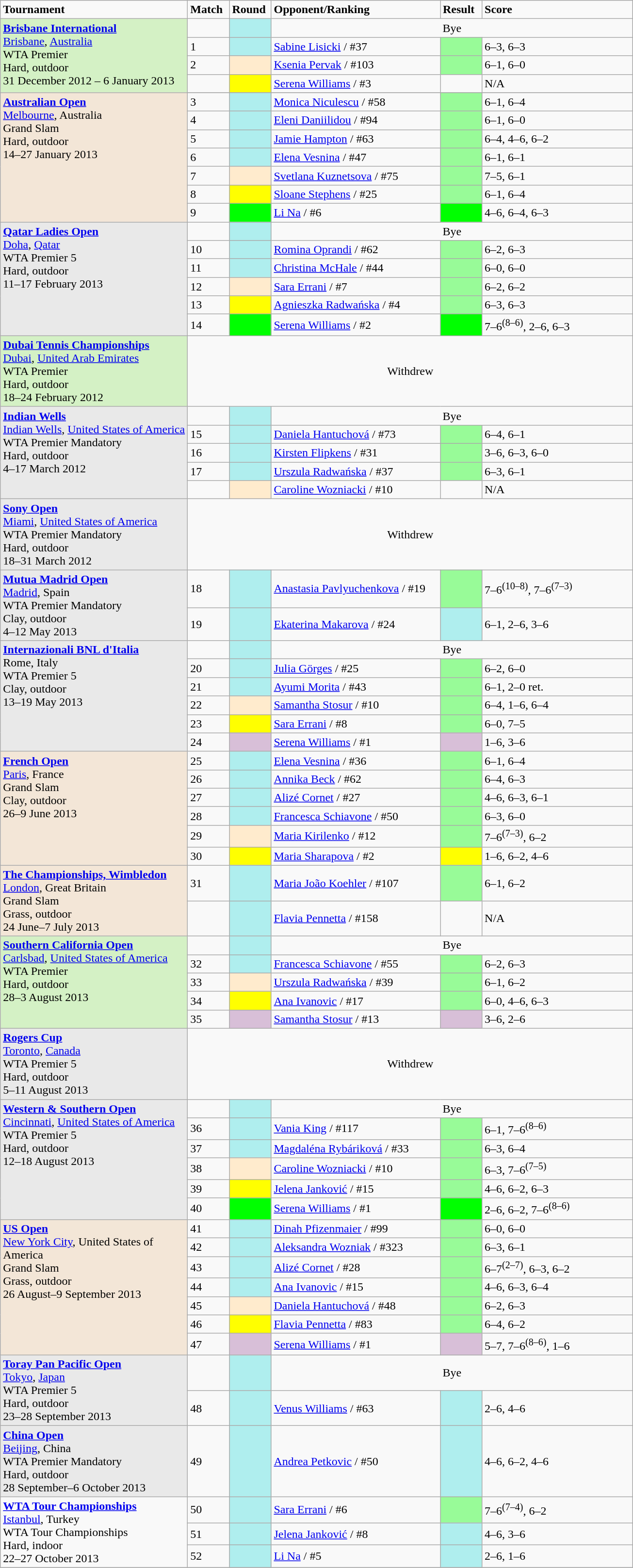<table class="wikitable">
<tr style="font-weight:bold">
<td style="width:250px;">Tournament</td>
<td style="width:50px;">Match</td>
<td style="width:50px;">Round</td>
<td style="width:225px;">Opponent/Ranking</td>
<td style="width:50px;">Result</td>
<td style="width:200px;">Score</td>
</tr>
<tr>
<td rowspan="4" style="background:#d4f1c5; text-align:left; vertical-align:top;"><strong><a href='#'>Brisbane International</a></strong><br><a href='#'>Brisbane</a>, <a href='#'>Australia</a><br>WTA Premier<br>Hard, outdoor<br>31 December 2012 – 6 January 2013</td>
<td></td>
<td style="background:#afeeee;"></td>
<td colspan="5" align="center">Bye</td>
</tr>
<tr>
<td>1</td>
<td style="background:#afeeee;"></td>
<td> <a href='#'>Sabine Lisicki</a> / #37</td>
<td bgcolor="#98FB98"></td>
<td>6–3, 6–3</td>
</tr>
<tr>
<td>2</td>
<td style="background:#ffebcd;"></td>
<td> <a href='#'>Ksenia Pervak</a> / #103</td>
<td bgcolor="#98FB98"></td>
<td>6–1, 6–0</td>
</tr>
<tr>
<td></td>
<td style="background:yellow;"></td>
<td> <a href='#'>Serena Williams</a> / #3</td>
<td></td>
<td>N/A</td>
</tr>
<tr>
<td rowspan="8" style="background:#f3e6d7; text-align:left; vertical-align:top;"><strong><a href='#'>Australian Open</a></strong><br><a href='#'>Melbourne</a>, Australia<br>Grand Slam<br>Hard, outdoor<br>14–27 January 2013</td>
</tr>
<tr>
<td>3</td>
<td style="background:#afeeee;"></td>
<td> <a href='#'>Monica Niculescu</a> / #58</td>
<td bgcolor="#98FB98"></td>
<td>6–1, 6–4</td>
</tr>
<tr>
<td>4</td>
<td style="background:#afeeee;"></td>
<td> <a href='#'>Eleni Daniilidou</a> / #94</td>
<td bgcolor="#98FB98"></td>
<td>6–1, 6–0</td>
</tr>
<tr>
<td>5</td>
<td style="background:#afeeee;"></td>
<td> <a href='#'>Jamie Hampton</a> / #63</td>
<td bgcolor="#98FB98"></td>
<td>6–4, 4–6, 6–2</td>
</tr>
<tr>
<td>6</td>
<td style="background:#afeeee;"></td>
<td> <a href='#'>Elena Vesnina</a> / #47</td>
<td bgcolor="#98FB98"></td>
<td>6–1, 6–1</td>
</tr>
<tr>
<td>7</td>
<td style="background:#ffebcd;"></td>
<td> <a href='#'>Svetlana Kuznetsova</a> / #75</td>
<td bgcolor="#98FB98"></td>
<td>7–5, 6–1</td>
</tr>
<tr>
<td>8</td>
<td style="background:yellow;"></td>
<td> <a href='#'>Sloane Stephens</a> / #25</td>
<td bgcolor="#98FB98"></td>
<td>6–1, 6–4</td>
</tr>
<tr>
<td>9</td>
<td style="background:lime;"></td>
<td> <a href='#'>Li Na</a> / #6</td>
<td bgcolor="lime"></td>
<td>4–6, 6–4, 6–3</td>
</tr>
<tr>
<td rowspan="6" style="background:#e9e9e9; text-align:left; vertical-align:top;"><strong><a href='#'>Qatar Ladies Open</a></strong><br><a href='#'>Doha</a>, <a href='#'>Qatar</a><br>WTA Premier 5<br>Hard, outdoor<br>11–17 February 2013</td>
<td></td>
<td style="background:#afeeee;"></td>
<td colspan="5" align="center">Bye</td>
</tr>
<tr>
<td>10</td>
<td style="background:#afeeee;"></td>
<td> <a href='#'>Romina Oprandi</a> / #62</td>
<td bgcolor="#98FB98"></td>
<td>6–2, 6–3</td>
</tr>
<tr>
<td>11</td>
<td style="background:#afeeee;"></td>
<td> <a href='#'>Christina McHale</a> / #44</td>
<td bgcolor="#98FB98"></td>
<td>6–0, 6–0</td>
</tr>
<tr>
<td>12</td>
<td style="background:#ffebcd;"></td>
<td> <a href='#'>Sara Errani</a> / #7</td>
<td bgcolor="#98FB98"></td>
<td>6–2, 6–2</td>
</tr>
<tr>
<td>13</td>
<td style="background:yellow;"></td>
<td> <a href='#'>Agnieszka Radwańska</a> / #4</td>
<td bgcolor="#98FB98"></td>
<td>6–3, 6–3</td>
</tr>
<tr>
<td>14</td>
<td style="background:lime;"></td>
<td> <a href='#'>Serena Williams</a> / #2</td>
<td bgcolor="lime"></td>
<td>7–6<sup>(8–6)</sup>, 2–6, 6–3</td>
</tr>
<tr>
<td rowspan="1" style="background:#d4f1c5; text-align:left; vertical-align:top;"><strong><a href='#'>Dubai Tennis Championships</a></strong><br><a href='#'>Dubai</a>, <a href='#'>United Arab Emirates</a><br>WTA Premier<br>Hard, outdoor<br>18–24 February 2012</td>
<td colspan="6" align="center">Withdrew</td>
</tr>
<tr>
<td rowspan="5" style="background:#e9e9e9; text-align:left; vertical-align:top;"><strong><a href='#'>Indian Wells</a></strong><br><a href='#'>Indian Wells</a>, <a href='#'>United States of America</a><br>WTA Premier Mandatory<br>Hard, outdoor<br>4–17 March 2012</td>
<td></td>
<td style="background:#afeeee;"></td>
<td colspan="5" align="center">Bye</td>
</tr>
<tr>
<td>15</td>
<td style="background:#afeeee;"></td>
<td> <a href='#'>Daniela Hantuchová</a> / #73</td>
<td bgcolor="#98FB98"></td>
<td>6–4, 6–1</td>
</tr>
<tr>
<td>16</td>
<td style="background:#afeeee;"></td>
<td> <a href='#'>Kirsten Flipkens</a> / #31</td>
<td bgcolor="#98FB98"></td>
<td>3–6, 6–3, 6–0</td>
</tr>
<tr>
<td>17</td>
<td style="background:#afeeee;"></td>
<td> <a href='#'>Urszula Radwańska</a> / #37</td>
<td bgcolor="#98FB98"></td>
<td>6–3, 6–1</td>
</tr>
<tr>
<td></td>
<td style="background:#ffebcd;"></td>
<td> <a href='#'>Caroline Wozniacki</a> / #10</td>
<td></td>
<td>N/A</td>
</tr>
<tr>
<td rowspan="1" style="background:#e9e9e9; text-align:left; vertical-align:top;"><strong><a href='#'>Sony Open</a></strong><br><a href='#'>Miami</a>, <a href='#'>United States of America</a><br>WTA Premier Mandatory<br>Hard, outdoor<br>18–31 March 2012</td>
<td colspan="6" align="center">Withdrew</td>
</tr>
<tr>
<td rowspan="2" style="background:#e9e9e9; text-align:left; vertical-align:top;"><strong><a href='#'>Mutua Madrid Open</a></strong><br><a href='#'>Madrid</a>, Spain<br>WTA Premier Mandatory<br>Clay, outdoor<br>4–12 May 2013</td>
<td>18</td>
<td style="background:#afeeee;"></td>
<td> <a href='#'>Anastasia Pavlyuchenkova</a> / #19</td>
<td bgcolor="#98FB98"></td>
<td>7–6<sup>(10–8)</sup>, 7–6<sup>(7–3)</sup></td>
</tr>
<tr>
<td>19</td>
<td style="background:#afeeee;"></td>
<td> <a href='#'>Ekaterina Makarova</a> / #24</td>
<td style="background:#afeeee;"></td>
<td>6–1, 2–6, 3–6</td>
</tr>
<tr>
<td rowspan="6" style="background:#e9e9e9; text-align:left; vertical-align:top;"><strong><a href='#'>Internazionali BNL d'Italia</a></strong><br>Rome, Italy<br>WTA Premier 5<br>Clay, outdoor<br>13–19 May 2013</td>
<td></td>
<td style="background:#afeeee;"></td>
<td colspan="5" align="center">Bye</td>
</tr>
<tr>
<td>20</td>
<td style="background:#afeeee;"></td>
<td> <a href='#'>Julia Görges</a> / #25</td>
<td bgcolor="#98FB98"></td>
<td>6–2, 6–0</td>
</tr>
<tr>
<td>21</td>
<td style="background:#afeeee;"></td>
<td> <a href='#'>Ayumi Morita</a> / #43</td>
<td bgcolor="#98FB98"></td>
<td>6–1, 2–0 ret.</td>
</tr>
<tr>
<td>22</td>
<td style="background:#ffebcd;"></td>
<td> <a href='#'>Samantha Stosur</a> / #10</td>
<td bgcolor="#98FB98"></td>
<td>6–4, 1–6, 6–4</td>
</tr>
<tr>
<td>23</td>
<td style="background:yellow;"></td>
<td> <a href='#'>Sara Errani</a> / #8</td>
<td bgcolor="#98FB98"></td>
<td>6–0, 7–5</td>
</tr>
<tr>
<td>24</td>
<td style="background:thistle;"></td>
<td> <a href='#'>Serena Williams</a> / #1</td>
<td style="background:thistle;"></td>
<td>1–6, 3–6</td>
</tr>
<tr>
<td rowspan="6" style="background:#f3e6d7; text-align:left; vertical-align:top;"><strong><a href='#'>French Open</a></strong><br><a href='#'>Paris</a>, France<br>Grand Slam<br>Clay, outdoor<br>26–9 June 2013</td>
<td>25</td>
<td style="background:#afeeee;"></td>
<td> <a href='#'>Elena Vesnina</a> / #36</td>
<td bgcolor="#98FB98"></td>
<td>6–1, 6–4</td>
</tr>
<tr>
<td>26</td>
<td style="background:#afeeee;"></td>
<td> <a href='#'>Annika Beck</a> / #62</td>
<td bgcolor="#98FB98"></td>
<td>6–4, 6–3</td>
</tr>
<tr>
<td>27</td>
<td style="background:#afeeee;"></td>
<td> <a href='#'>Alizé Cornet</a> / #27</td>
<td bgcolor="#98FB98"></td>
<td>4–6, 6–3, 6–1</td>
</tr>
<tr>
<td>28</td>
<td style="background:#afeeee;"></td>
<td> <a href='#'>Francesca Schiavone</a> / #50</td>
<td bgcolor="#98FB98"></td>
<td>6–3, 6–0</td>
</tr>
<tr>
<td>29</td>
<td style="background:#ffebcd;"></td>
<td> <a href='#'>Maria Kirilenko</a> / #12</td>
<td bgcolor="#98FB98"></td>
<td>7–6<sup>(7–3)</sup>, 6–2</td>
</tr>
<tr>
<td>30</td>
<td style="background:yellow;"></td>
<td> <a href='#'>Maria Sharapova</a> / #2</td>
<td style="background:yellow;"></td>
<td>1–6, 6–2, 4–6</td>
</tr>
<tr>
<td rowspan="2" style="background:#f3e6d7; text-align:left; vertical-align:top;"><strong><a href='#'>The Championships, Wimbledon</a></strong><br><a href='#'>London</a>, Great Britain<br>Grand Slam<br>Grass, outdoor<br>24 June–7 July 2013</td>
<td>31</td>
<td style="background:#afeeee;"></td>
<td> <a href='#'>Maria João Koehler</a> / #107</td>
<td bgcolor="#98FB98"></td>
<td>6–1, 6–2</td>
</tr>
<tr>
<td></td>
<td style="background:#afeeee;"></td>
<td> <a href='#'>Flavia Pennetta</a> / #158</td>
<td></td>
<td>N/A</td>
</tr>
<tr>
<td rowspan="5" style="background:#d4f1c5; text-align:left; vertical-align:top;"><strong><a href='#'>Southern California Open</a></strong><br><a href='#'>Carlsbad</a>, <a href='#'>United States of America</a><br>WTA Premier<br>Hard, outdoor<br>28–3 August 2013</td>
<td></td>
<td style="background:#afeeee;"></td>
<td colspan="5" align="center">Bye</td>
</tr>
<tr>
<td>32</td>
<td style="background:#afeeee;"></td>
<td> <a href='#'>Francesca Schiavone</a> / #55</td>
<td bgcolor="#98FB98"></td>
<td>6–2, 6–3</td>
</tr>
<tr>
<td>33</td>
<td style="background:#ffebcd;"></td>
<td> <a href='#'>Urszula Radwańska</a> / #39</td>
<td bgcolor="#98FB98"></td>
<td>6–1, 6–2</td>
</tr>
<tr>
<td>34</td>
<td style="background:yellow;"></td>
<td> <a href='#'>Ana Ivanovic</a> / #17</td>
<td bgcolor="#98FB98"></td>
<td>6–0, 4–6, 6–3</td>
</tr>
<tr>
<td>35</td>
<td style="background:thistle;"></td>
<td> <a href='#'>Samantha Stosur</a> / #13</td>
<td style="background:thistle;"></td>
<td>3–6, 2–6</td>
</tr>
<tr>
<td rowspan="1" style="background:#e9e9e9; text-align:left; vertical-align:top;"><strong><a href='#'>Rogers Cup</a></strong><br><a href='#'>Toronto</a>, <a href='#'>Canada</a><br>WTA Premier 5<br>Hard, outdoor<br>5–11 August 2013</td>
<td colspan="6" align="center">Withdrew</td>
</tr>
<tr>
<td rowspan="6" style="background:#e9e9e9; text-align:left; vertical-align:top;"><strong><a href='#'>Western & Southern Open</a></strong><br><a href='#'>Cincinnati</a>, <a href='#'>United States of America</a><br>WTA Premier 5<br>Hard, outdoor<br>12–18 August 2013</td>
<td></td>
<td style="background:#afeeee;"></td>
<td colspan="5" align="center">Bye</td>
</tr>
<tr>
<td>36</td>
<td style="background:#afeeee;"></td>
<td> <a href='#'>Vania King</a> / #117</td>
<td bgcolor="#98FB98"></td>
<td>6–1, 7–6<sup>(8–6)</sup></td>
</tr>
<tr>
<td>37</td>
<td style="background:#afeeee;"></td>
<td> <a href='#'>Magdaléna Rybáriková</a> / #33</td>
<td bgcolor="#98FB98"></td>
<td>6–3, 6–4</td>
</tr>
<tr>
<td>38</td>
<td style="background:#ffebcd;"></td>
<td> <a href='#'>Caroline Wozniacki</a> / #10</td>
<td bgcolor="#98FB98"></td>
<td>6–3, 7–6<sup>(7–5)</sup></td>
</tr>
<tr>
<td>39</td>
<td style="background:yellow;"></td>
<td> <a href='#'>Jelena Janković</a> / #15</td>
<td bgcolor="#98FB98"></td>
<td>4–6, 6–2, 6–3</td>
</tr>
<tr>
<td>40</td>
<td style="background:lime;"></td>
<td> <a href='#'>Serena Williams</a> / #1</td>
<td bgcolor="lime"></td>
<td>2–6, 6–2, 7–6<sup>(8–6)</sup></td>
</tr>
<tr>
<td rowspan="7" style="background:#f3e6d7; text-align:left; vertical-align:top;"><strong><a href='#'>US Open</a></strong><br><a href='#'>New York City</a>, United States of America<br>Grand Slam<br>Grass, outdoor<br>26 August–9 September 2013</td>
<td>41</td>
<td style="background:#afeeee;"></td>
<td> <a href='#'>Dinah Pfizenmaier</a> / #99</td>
<td bgcolor="#98FB98"></td>
<td>6–0, 6–0</td>
</tr>
<tr>
<td>42</td>
<td style="background:#afeeee;"></td>
<td> <a href='#'>Aleksandra Wozniak</a> / #323</td>
<td bgcolor="#98FB98"></td>
<td>6–3, 6–1</td>
</tr>
<tr>
<td>43</td>
<td style="background:#afeeee;"></td>
<td> <a href='#'>Alizé Cornet</a> / #28</td>
<td bgcolor="#98FB98"></td>
<td>6–7<sup>(2–7)</sup>, 6–3, 6–2</td>
</tr>
<tr>
<td>44</td>
<td style="background:#afeeee;"></td>
<td> <a href='#'>Ana Ivanovic</a> / #15</td>
<td bgcolor="#98FB98"></td>
<td>4–6, 6–3, 6–4</td>
</tr>
<tr>
<td>45</td>
<td style="background:#ffebcd;"></td>
<td> <a href='#'>Daniela Hantuchová</a> / #48</td>
<td bgcolor="#98FB98"></td>
<td>6–2, 6–3</td>
</tr>
<tr>
<td>46</td>
<td style="background:yellow;"></td>
<td> <a href='#'>Flavia Pennetta</a> / #83</td>
<td bgcolor="#98FB98"></td>
<td>6–4, 6–2</td>
</tr>
<tr>
<td>47</td>
<td style="background:thistle;"></td>
<td> <a href='#'>Serena Williams</a> / #1</td>
<td style="background:thistle;"></td>
<td>5–7, 7–6<sup>(8–6)</sup>, 1–6</td>
</tr>
<tr>
<td rowspan="2" style="background:#e9e9e9; text-align:left; vertical-align:top;"><strong><a href='#'>Toray Pan Pacific Open</a></strong><br><a href='#'>Tokyo</a>, <a href='#'>Japan</a><br>WTA Premier 5<br>Hard, outdoor<br>23–28 September 2013</td>
<td></td>
<td style="background:#afeeee;"></td>
<td colspan="5" align="center">Bye</td>
</tr>
<tr>
<td>48</td>
<td style="background:#afeeee;"></td>
<td> <a href='#'>Venus Williams</a> / #63</td>
<td style="background:#afeeee;"></td>
<td>2–6, 4–6</td>
</tr>
<tr>
<td rowspan="1" style="background:#e9e9e9; text-align:left; vertical-align:top;"><strong><a href='#'>China Open</a></strong><br><a href='#'>Beijing</a>, China<br>WTA Premier Mandatory<br>Hard, outdoor<br>28 September–6 October 2013</td>
<td>49</td>
<td style="background:#afeeee;"></td>
<td> <a href='#'>Andrea Petkovic</a> / #50</td>
<td style="background:#afeeee;"></td>
<td>4–6, 6–2, 4–6</td>
</tr>
<tr>
<td rowspan="3" style="background:#fffcc; text-align:left; vertical-align:top;"><strong><a href='#'>WTA Tour Championships</a></strong><br><a href='#'>Istanbul</a>, Turkey<br>WTA Tour Championships<br>Hard, indoor<br>22–27 October 2013</td>
<td>50</td>
<td style="background:#afeeee;"></td>
<td> <a href='#'>Sara Errani</a> / #6</td>
<td bgcolor="#98FB98"></td>
<td>7–6<sup>(7–4)</sup>, 6–2</td>
</tr>
<tr>
<td>51</td>
<td style="background:#afeeee;"></td>
<td> <a href='#'>Jelena Janković</a> / #8</td>
<td style="background:#afeeee;"></td>
<td>4–6, 3–6</td>
</tr>
<tr>
<td>52</td>
<td style="background:#afeeee;"></td>
<td> <a href='#'>Li Na</a> / #5</td>
<td style="background:#afeeee;"></td>
<td>2–6, 1–6</td>
</tr>
<tr>
</tr>
</table>
